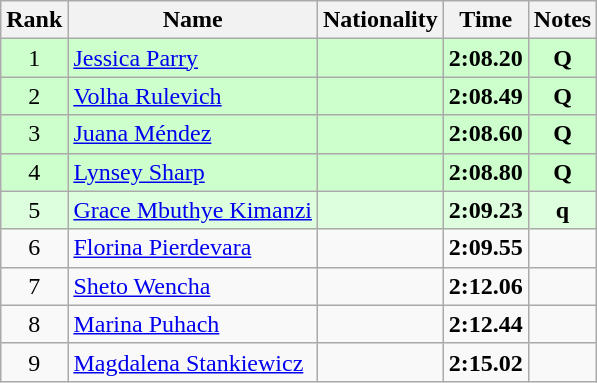<table class="wikitable sortable" style="text-align:center">
<tr>
<th>Rank</th>
<th>Name</th>
<th>Nationality</th>
<th>Time</th>
<th>Notes</th>
</tr>
<tr bgcolor=ccffcc>
<td>1</td>
<td align=left><a href='#'>Jessica Parry</a></td>
<td align=left></td>
<td><strong>2:08.20</strong></td>
<td><strong>Q</strong></td>
</tr>
<tr bgcolor=ccffcc>
<td>2</td>
<td align=left><a href='#'>Volha Rulevich</a></td>
<td align=left></td>
<td><strong>2:08.49</strong></td>
<td><strong>Q</strong></td>
</tr>
<tr bgcolor=ccffcc>
<td>3</td>
<td align=left><a href='#'>Juana Méndez</a></td>
<td align=left></td>
<td><strong>2:08.60</strong></td>
<td><strong>Q</strong></td>
</tr>
<tr bgcolor=ccffcc>
<td>4</td>
<td align=left><a href='#'>Lynsey Sharp</a></td>
<td align=left></td>
<td><strong>2:08.80</strong></td>
<td><strong>Q</strong></td>
</tr>
<tr bgcolor=ddffdd>
<td>5</td>
<td align=left><a href='#'>Grace Mbuthye Kimanzi</a></td>
<td align=left></td>
<td><strong>2:09.23</strong></td>
<td><strong>q</strong></td>
</tr>
<tr>
<td>6</td>
<td align=left><a href='#'>Florina Pierdevara</a></td>
<td align=left></td>
<td><strong>2:09.55</strong></td>
<td></td>
</tr>
<tr>
<td>7</td>
<td align=left><a href='#'>Sheto Wencha</a></td>
<td align=left></td>
<td><strong>2:12.06</strong></td>
<td></td>
</tr>
<tr>
<td>8</td>
<td align=left><a href='#'>Marina Puhach</a></td>
<td align=left></td>
<td><strong>2:12.44</strong></td>
<td></td>
</tr>
<tr>
<td>9</td>
<td align=left><a href='#'>Magdalena Stankiewicz</a></td>
<td align=left></td>
<td><strong>2:15.02</strong></td>
<td></td>
</tr>
</table>
